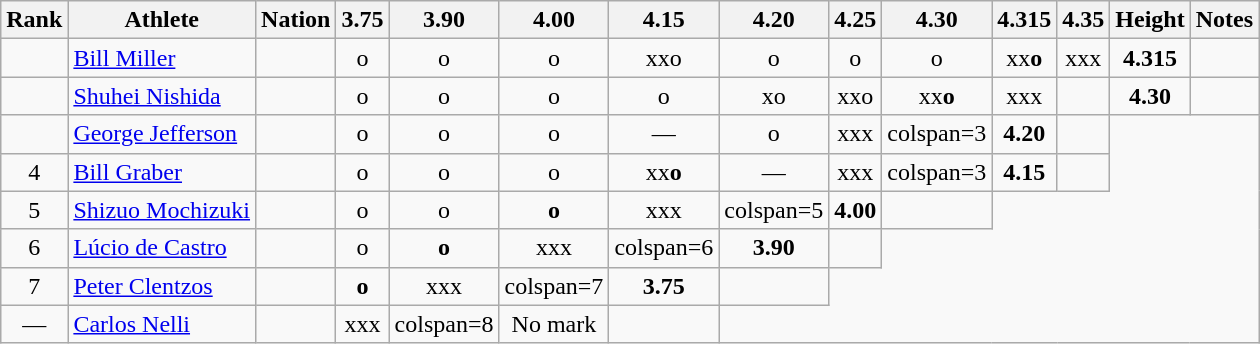<table class="wikitable sortable" style="text-align:center">
<tr>
<th>Rank</th>
<th>Athlete</th>
<th>Nation</th>
<th>3.75</th>
<th>3.90</th>
<th>4.00</th>
<th>4.15</th>
<th>4.20</th>
<th>4.25</th>
<th>4.30</th>
<th>4.315</th>
<th>4.35</th>
<th>Height</th>
<th>Notes</th>
</tr>
<tr>
<td></td>
<td align=left><a href='#'>Bill Miller</a></td>
<td align=left></td>
<td>o</td>
<td>o</td>
<td>o</td>
<td>xxo</td>
<td>o</td>
<td>o</td>
<td>o</td>
<td>xx<strong>o</strong></td>
<td>xxx</td>
<td><strong>4.315</strong></td>
<td></td>
</tr>
<tr>
<td></td>
<td align=left><a href='#'>Shuhei Nishida</a></td>
<td align=left></td>
<td>o</td>
<td>o</td>
<td>o</td>
<td>o</td>
<td>xo</td>
<td>xxo</td>
<td>xx<strong>o</strong></td>
<td>xxx</td>
<td></td>
<td><strong>4.30</strong></td>
<td></td>
</tr>
<tr>
<td></td>
<td align=left><a href='#'>George Jefferson</a></td>
<td align=left></td>
<td>o</td>
<td>o</td>
<td>o</td>
<td>—</td>
<td>o</td>
<td>xxx</td>
<td>colspan=3 </td>
<td><strong>4.20</strong></td>
<td></td>
</tr>
<tr>
<td>4</td>
<td align=left><a href='#'>Bill Graber</a></td>
<td align=left></td>
<td>o</td>
<td>o</td>
<td>o</td>
<td>xx<strong>o</strong></td>
<td>—</td>
<td>xxx</td>
<td>colspan=3 </td>
<td><strong>4.15</strong></td>
<td></td>
</tr>
<tr>
<td>5</td>
<td align=left><a href='#'>Shizuo Mochizuki</a></td>
<td align=left></td>
<td>o</td>
<td>o</td>
<td><strong>o</strong></td>
<td>xxx</td>
<td>colspan=5 </td>
<td><strong>4.00</strong></td>
<td></td>
</tr>
<tr>
<td>6</td>
<td align=left><a href='#'>Lúcio de Castro</a></td>
<td align=left></td>
<td>o</td>
<td><strong>o</strong></td>
<td>xxx</td>
<td>colspan=6 </td>
<td><strong>3.90</strong></td>
<td></td>
</tr>
<tr>
<td>7</td>
<td align=left><a href='#'>Peter Clentzos</a></td>
<td align=left></td>
<td><strong>o</strong></td>
<td>xxx</td>
<td>colspan=7 </td>
<td><strong>3.75</strong></td>
<td></td>
</tr>
<tr>
<td data-sort-value=8>—</td>
<td align=left><a href='#'>Carlos Nelli</a></td>
<td align=left></td>
<td>xxx</td>
<td>colspan=8 </td>
<td data-sort-value=1.00>No mark</td>
<td></td>
</tr>
</table>
